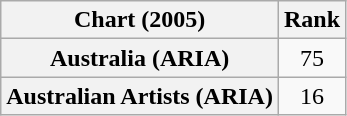<table class="wikitable sortable plainrowheaders" style="text-align:center">
<tr>
<th scope="col">Chart (2005)</th>
<th scope="col">Rank</th>
</tr>
<tr>
<th scope="row">Australia (ARIA)</th>
<td>75</td>
</tr>
<tr>
<th scope="row">Australian Artists (ARIA)</th>
<td>16</td>
</tr>
</table>
